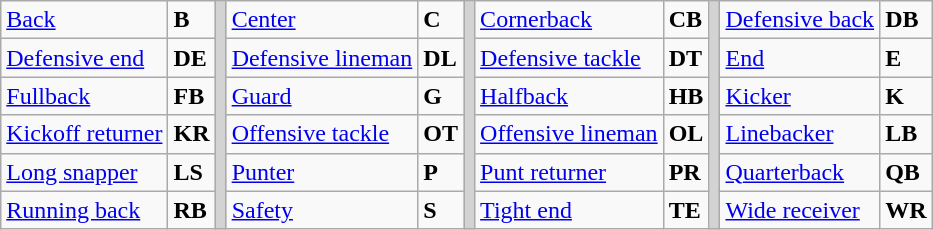<table class="wikitable">
<tr>
<td><a href='#'>Back</a></td>
<td><strong>B</strong></td>
<td rowSpan="6" style="background-color:lightgrey;"></td>
<td><a href='#'>Center</a></td>
<td><strong>C</strong></td>
<td rowSpan="6" style="background-color:lightgrey;"></td>
<td><a href='#'>Cornerback</a></td>
<td><strong>CB</strong></td>
<td rowSpan="6" style="background-color:lightgrey;"></td>
<td><a href='#'>Defensive back</a></td>
<td><strong>DB</strong></td>
</tr>
<tr>
<td><a href='#'>Defensive end</a></td>
<td><strong>DE</strong></td>
<td><a href='#'>Defensive lineman</a></td>
<td><strong>DL</strong></td>
<td><a href='#'>Defensive tackle</a></td>
<td><strong>DT</strong></td>
<td><a href='#'>End</a></td>
<td><strong>E</strong></td>
</tr>
<tr>
<td><a href='#'>Fullback</a></td>
<td><strong>FB</strong></td>
<td><a href='#'>Guard</a></td>
<td><strong>G</strong></td>
<td><a href='#'>Halfback</a></td>
<td><strong>HB</strong></td>
<td><a href='#'>Kicker</a></td>
<td><strong>K</strong></td>
</tr>
<tr>
<td><a href='#'>Kickoff returner</a></td>
<td><strong>KR</strong></td>
<td><a href='#'>Offensive tackle</a></td>
<td><strong>OT</strong></td>
<td><a href='#'>Offensive lineman</a></td>
<td><strong>OL</strong></td>
<td><a href='#'>Linebacker</a></td>
<td><strong>LB</strong></td>
</tr>
<tr>
<td><a href='#'>Long snapper</a></td>
<td><strong>LS</strong></td>
<td><a href='#'>Punter</a></td>
<td><strong>P</strong></td>
<td><a href='#'>Punt returner</a></td>
<td><strong>PR</strong></td>
<td><a href='#'>Quarterback</a></td>
<td><strong>QB</strong></td>
</tr>
<tr>
<td><a href='#'>Running back</a></td>
<td><strong>RB</strong></td>
<td><a href='#'>Safety</a></td>
<td><strong>S</strong></td>
<td><a href='#'>Tight end</a></td>
<td><strong>TE</strong></td>
<td><a href='#'>Wide receiver</a></td>
<td><strong>WR</strong></td>
</tr>
</table>
